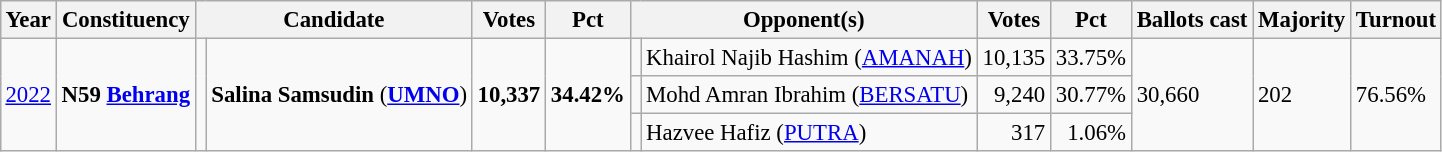<table class="wikitable" style="margin:0.5em ; font-size:95%">
<tr>
<th>Year</th>
<th>Constituency</th>
<th colspan=2>Candidate</th>
<th>Votes</th>
<th>Pct</th>
<th colspan=2>Opponent(s)</th>
<th>Votes</th>
<th>Pct</th>
<th>Ballots cast</th>
<th>Majority</th>
<th>Turnout</th>
</tr>
<tr>
<td rowspan=3><a href='#'>2022</a></td>
<td rowspan=3><strong>N59 <a href='#'>Behrang</a></strong></td>
<td rowspan=3 ></td>
<td rowspan=3><strong>Salina Samsudin</strong> (<a href='#'><strong>UMNO</strong></a>)</td>
<td rowspan=3 style="text-align:right;"><strong>10,337</strong></td>
<td rowspan=3><strong>34.42%</strong></td>
<td></td>
<td>Khairol Najib Hashim (<a href='#'>AMANAH</a>)</td>
<td style="text-align:right;">10,135</td>
<td>33.75%</td>
<td rowspan=3>30,660</td>
<td rowspan=3>202</td>
<td rowspan=3>76.56%</td>
</tr>
<tr>
<td bgcolor=></td>
<td>Mohd Amran Ibrahim (<a href='#'>BERSATU</a>)</td>
<td style="text-align:right;">9,240</td>
<td>30.77%</td>
</tr>
<tr>
<td bgcolor=></td>
<td>Hazvee Hafiz (<a href='#'>PUTRA</a>)</td>
<td style="text-align:right;">317</td>
<td style="text-align:right;">1.06%</td>
</tr>
</table>
